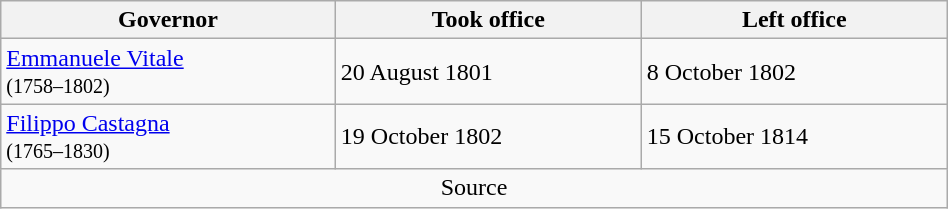<table class=wikitable width=50%>
<tr>
<th scope="col">Governor</th>
<th scope="col">Took office</th>
<th scope="col">Left office</th>
</tr>
<tr>
<td><a href='#'>Emmanuele Vitale</a><br><small>(1758–1802)</small></td>
<td>20 August 1801</td>
<td>8 October 1802</td>
</tr>
<tr>
<td><a href='#'>Filippo Castagna</a><br><small>(1765–1830)</small></td>
<td>19 October 1802</td>
<td>15 October 1814</td>
</tr>
<tr>
<td colspan=3 style="text-align: center;">Source</td>
</tr>
</table>
